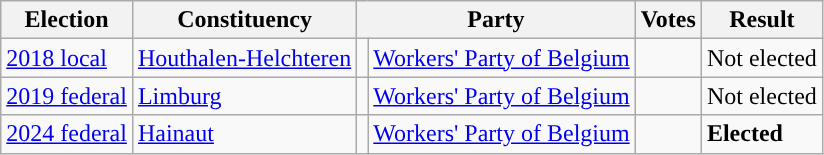<table class="wikitable" style="text-align:left;">
<tr>
<th scope=col>Election</th>
<th scope=col>Constituency</th>
<th scope=col colspan="2">Party</th>
<th scope=col>Votes</th>
<th scope=col>Result</th>
</tr>
<tr>
<td><a href='#'>2018 local</a></td>
<td><a href='#'>Houthalen-Helchteren</a></td>
<td style="background:"></td>
<td><a href='#'>Workers' Party of Belgium</a></td>
<td align=right></td>
<td>Not elected</td>
</tr>
<tr>
<td><a href='#'>2019 federal</a></td>
<td><a href='#'>Limburg</a></td>
<td style="background:"></td>
<td><a href='#'>Workers' Party of Belgium</a></td>
<td align=right></td>
<td>Not elected</td>
</tr>
<tr>
<td><a href='#'>2024 federal</a></td>
<td><a href='#'>Hainaut</a></td>
<td style="background:"></td>
<td><a href='#'>Workers' Party of Belgium</a></td>
<td align=right></td>
<td><strong>Elected</strong></td>
</tr>
</table>
